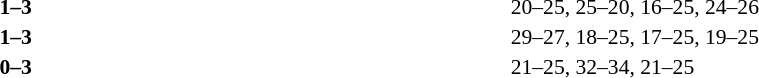<table width=100% cellspacing=1>
<tr>
<th width=20%></th>
<th width=12%></th>
<th width=20%></th>
<th width=33%></th>
<td></td>
</tr>
<tr style=font-size:90%>
<td align=right></td>
<td align=center><strong>1–3</strong></td>
<td><strong></strong></td>
<td>20–25, 25–20, 16–25, 24–26</td>
<td></td>
</tr>
<tr style=font-size:90%>
<td align=right></td>
<td align=center><strong>1–3</strong></td>
<td><strong></strong></td>
<td>29–27, 18–25, 17–25, 19–25</td>
<td></td>
</tr>
<tr style=font-size:90%>
<td align=right></td>
<td align=center><strong>0–3</strong></td>
<td><strong></strong></td>
<td>21–25, 32–34, 21–25</td>
</tr>
</table>
